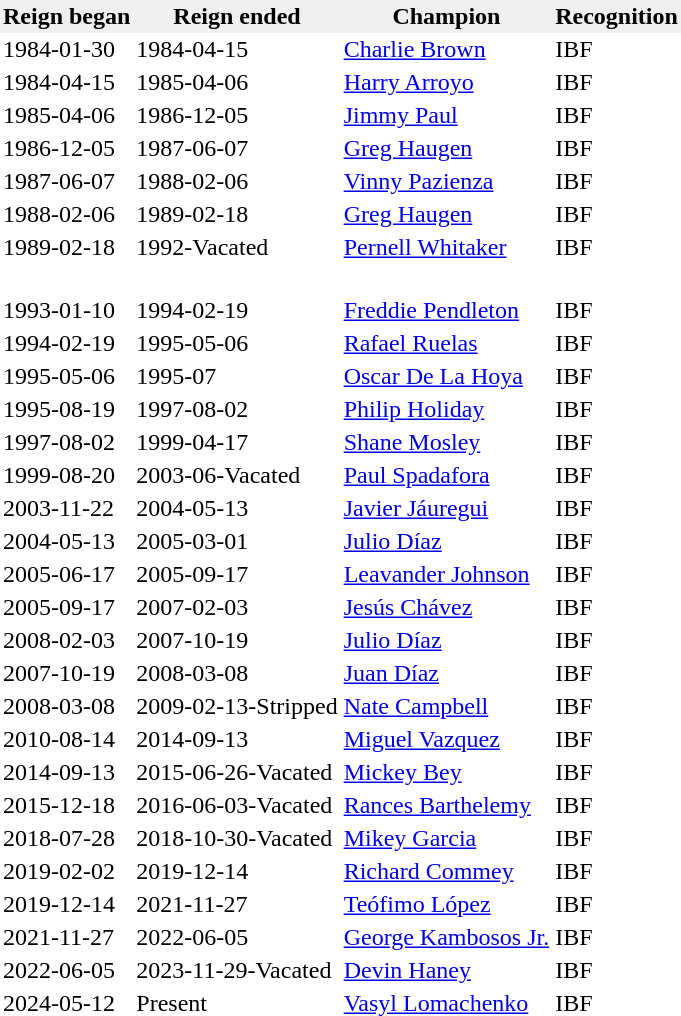<table border="0" cellpadding="2" cellspacing="0">
<tr style="background:#efefef;">
<th>Reign began</th>
<th>Reign ended</th>
<th>Champion</th>
<th>Recognition</th>
</tr>
<tr>
<td>1984-01-30</td>
<td>1984-04-15</td>
<td> <a href='#'>Charlie Brown</a></td>
<td>IBF</td>
</tr>
<tr>
<td>1984-04-15</td>
<td>1985-04-06</td>
<td> <a href='#'>Harry Arroyo</a></td>
<td>IBF</td>
</tr>
<tr>
<td>1985-04-06</td>
<td>1986-12-05</td>
<td> <a href='#'>Jimmy Paul</a></td>
<td>IBF</td>
</tr>
<tr>
<td>1986-12-05</td>
<td>1987-06-07</td>
<td> <a href='#'>Greg Haugen</a></td>
<td>IBF</td>
</tr>
<tr>
<td>1987-06-07</td>
<td>1988-02-06</td>
<td> <a href='#'>Vinny Pazienza</a></td>
<td>IBF</td>
</tr>
<tr>
<td>1988-02-06</td>
<td>1989-02-18</td>
<td> <a href='#'>Greg Haugen</a></td>
<td>IBF</td>
</tr>
<tr>
<td>1989-02-18</td>
<td>1992-Vacated</td>
<td> <a href='#'>Pernell Whitaker</a></td>
<td>IBF</td>
</tr>
<tr>
</tr>
<tr>
<td colspan="4" style="font-size: smaller;"><br></td>
</tr>
<tr>
<td>1993-01-10</td>
<td>1994-02-19</td>
<td> <a href='#'>Freddie Pendleton</a></td>
<td>IBF</td>
</tr>
<tr>
<td>1994-02-19</td>
<td>1995-05-06</td>
<td> <a href='#'>Rafael Ruelas</a></td>
<td>IBF</td>
</tr>
<tr>
<td>1995-05-06</td>
<td>1995-07</td>
<td> <a href='#'>Oscar De La Hoya</a></td>
<td>IBF</td>
</tr>
<tr>
<td>1995-08-19</td>
<td>1997-08-02</td>
<td> <a href='#'>Philip Holiday</a></td>
<td>IBF</td>
</tr>
<tr>
<td>1997-08-02</td>
<td>1999-04-17</td>
<td> <a href='#'>Shane Mosley</a></td>
<td>IBF</td>
</tr>
<tr>
<td>1999-08-20</td>
<td>2003-06-Vacated</td>
<td> <a href='#'>Paul Spadafora</a></td>
<td>IBF</td>
</tr>
<tr>
<td>2003-11-22</td>
<td>2004-05-13</td>
<td> <a href='#'>Javier Jáuregui</a></td>
<td>IBF</td>
</tr>
<tr>
<td>2004-05-13</td>
<td>2005-03-01</td>
<td> <a href='#'>Julio Díaz</a></td>
<td>IBF</td>
</tr>
<tr>
<td>2005-06-17</td>
<td>2005-09-17</td>
<td> <a href='#'>Leavander Johnson</a></td>
<td>IBF</td>
</tr>
<tr>
<td>2005-09-17</td>
<td>2007-02-03</td>
<td> <a href='#'>Jesús Chávez</a></td>
<td>IBF</td>
</tr>
<tr>
<td>2008-02-03</td>
<td>2007-10-19</td>
<td> <a href='#'>Julio Díaz</a></td>
<td>IBF</td>
</tr>
<tr>
<td>2007-10-19</td>
<td>2008-03-08</td>
<td> <a href='#'>Juan Díaz</a></td>
<td>IBF</td>
</tr>
<tr>
<td>2008-03-08</td>
<td>2009-02-13-Stripped</td>
<td> <a href='#'>Nate Campbell</a></td>
<td>IBF</td>
</tr>
<tr>
<td>2010-08-14</td>
<td>2014-09-13</td>
<td> <a href='#'>Miguel Vazquez</a></td>
<td>IBF</td>
</tr>
<tr>
<td>2014-09-13</td>
<td>2015-06-26-Vacated</td>
<td> <a href='#'>Mickey Bey</a></td>
<td>IBF</td>
</tr>
<tr>
<td>2015-12-18</td>
<td>2016-06-03-Vacated</td>
<td> <a href='#'>Rances Barthelemy</a></td>
<td>IBF</td>
</tr>
<tr>
<td>2018-07-28</td>
<td>2018-10-30-Vacated</td>
<td> <a href='#'>Mikey Garcia </a></td>
<td>IBF</td>
</tr>
<tr>
<td>2019-02-02</td>
<td>2019-12-14</td>
<td> <a href='#'>Richard Commey</a></td>
<td>IBF</td>
</tr>
<tr>
<td>2019-12-14</td>
<td>2021-11-27</td>
<td> <a href='#'>Teófimo López</a></td>
<td>IBF</td>
</tr>
<tr>
<td>2021-11-27</td>
<td>2022-06-05</td>
<td> <a href='#'>George Kambosos Jr.</a></td>
<td>IBF</td>
</tr>
<tr>
<td>2022-06-05</td>
<td>2023-11-29-Vacated</td>
<td> <a href='#'>Devin Haney</a></td>
<td>IBF</td>
</tr>
<tr>
<td>2024-05-12</td>
<td>Present</td>
<td> <a href='#'>Vasyl Lomachenko</a></td>
<td>IBF</td>
</tr>
</table>
